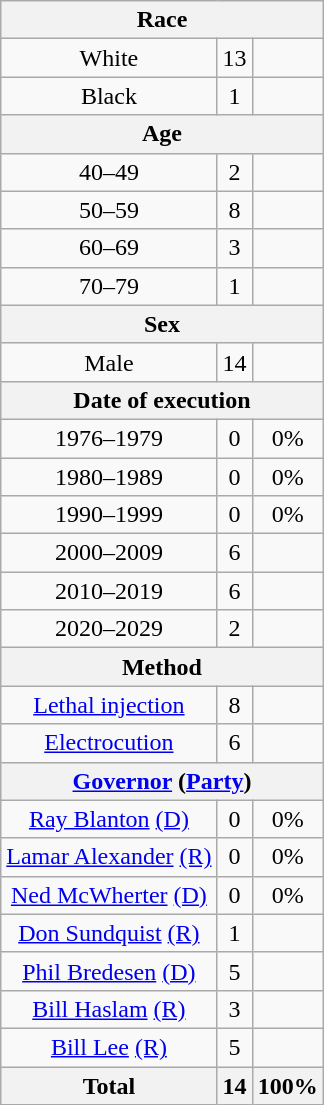<table class="wikitable" style="text-align:center;">
<tr>
<th colspan="3">Race</th>
</tr>
<tr>
<td>White</td>
<td>13</td>
<td></td>
</tr>
<tr>
<td>Black</td>
<td>1</td>
<td></td>
</tr>
<tr>
<th colspan="3">Age</th>
</tr>
<tr>
<td>40–49</td>
<td>2</td>
<td></td>
</tr>
<tr>
<td>50–59</td>
<td>8</td>
<td></td>
</tr>
<tr>
<td>60–69</td>
<td>3</td>
<td></td>
</tr>
<tr>
<td>70–79</td>
<td>1</td>
<td></td>
</tr>
<tr>
<th colspan="3">Sex</th>
</tr>
<tr>
<td>Male</td>
<td>14</td>
<td></td>
</tr>
<tr>
<th colspan="3">Date of execution</th>
</tr>
<tr>
<td>1976–1979</td>
<td>0</td>
<td>0%</td>
</tr>
<tr>
<td>1980–1989</td>
<td>0</td>
<td>0%</td>
</tr>
<tr>
<td>1990–1999</td>
<td>0</td>
<td>0%</td>
</tr>
<tr>
<td>2000–2009</td>
<td>6</td>
<td></td>
</tr>
<tr>
<td>2010–2019</td>
<td>6</td>
<td></td>
</tr>
<tr>
<td>2020–2029</td>
<td>2</td>
<td></td>
</tr>
<tr>
<th colspan="3">Method</th>
</tr>
<tr>
<td><a href='#'>Lethal injection</a></td>
<td>8</td>
<td></td>
</tr>
<tr>
<td><a href='#'>Electrocution</a></td>
<td>6</td>
<td></td>
</tr>
<tr>
<th colspan="3"><a href='#'>Governor</a> (<a href='#'>Party</a>)</th>
</tr>
<tr>
<td><a href='#'>Ray Blanton</a> <a href='#'>(D)</a></td>
<td>0</td>
<td>0%</td>
</tr>
<tr>
<td><a href='#'>Lamar Alexander</a> <a href='#'>(R)</a></td>
<td>0</td>
<td>0%</td>
</tr>
<tr>
<td><a href='#'>Ned McWherter</a> <a href='#'>(D)</a></td>
<td>0</td>
<td>0%</td>
</tr>
<tr>
<td><a href='#'>Don Sundquist</a> <a href='#'>(R)</a></td>
<td>1</td>
<td></td>
</tr>
<tr>
<td><a href='#'>Phil Bredesen</a> <a href='#'>(D)</a></td>
<td>5</td>
<td></td>
</tr>
<tr>
<td><a href='#'>Bill Haslam</a> <a href='#'>(R)</a></td>
<td>3</td>
<td></td>
</tr>
<tr>
<td><a href='#'>Bill Lee</a> <a href='#'>(R)</a></td>
<td>5</td>
<td></td>
</tr>
<tr>
<th>Total</th>
<th>14</th>
<th>100%</th>
</tr>
</table>
